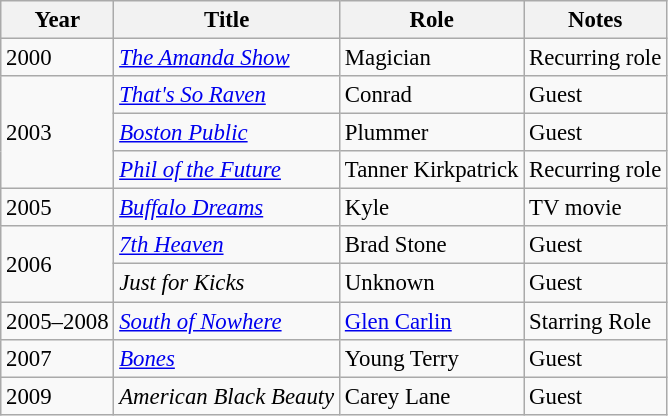<table class="wikitable" style="font-size: 95%;">
<tr>
<th>Year</th>
<th>Title</th>
<th>Role</th>
<th>Notes</th>
</tr>
<tr>
<td>2000</td>
<td><em><a href='#'>The Amanda Show</a></em></td>
<td>Magician</td>
<td>Recurring role</td>
</tr>
<tr>
<td rowspan="3">2003</td>
<td><em><a href='#'>That's So Raven</a></em></td>
<td>Conrad</td>
<td>Guest</td>
</tr>
<tr>
<td><em><a href='#'>Boston Public</a></em></td>
<td>Plummer</td>
<td>Guest</td>
</tr>
<tr>
<td><em><a href='#'>Phil of the Future</a></em></td>
<td>Tanner Kirkpatrick</td>
<td>Recurring role</td>
</tr>
<tr>
<td>2005</td>
<td><em><a href='#'>Buffalo Dreams</a></em></td>
<td>Kyle</td>
<td>TV movie</td>
</tr>
<tr>
<td rowspan="2">2006</td>
<td><em><a href='#'>7th Heaven</a></em></td>
<td>Brad Stone</td>
<td>Guest</td>
</tr>
<tr>
<td><em>Just for Kicks</em></td>
<td>Unknown</td>
<td>Guest</td>
</tr>
<tr>
<td>2005–2008</td>
<td><em><a href='#'>South of Nowhere</a></em></td>
<td><a href='#'>Glen Carlin</a></td>
<td>Starring Role</td>
</tr>
<tr>
<td>2007</td>
<td><em><a href='#'>Bones</a></em></td>
<td>Young Terry</td>
<td>Guest</td>
</tr>
<tr>
<td>2009</td>
<td><em>American Black Beauty</em></td>
<td>Carey Lane</td>
<td>Guest</td>
</tr>
</table>
